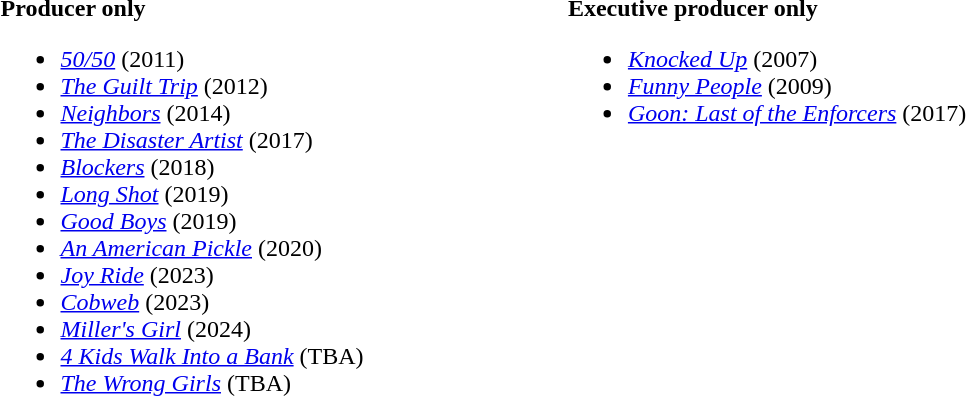<table style="width:100%;">
<tr style="vertical-align:top;">
<td width="30%"><br><strong>Producer only</strong><ul><li><em><a href='#'>50/50</a></em> (2011)</li><li><em><a href='#'>The Guilt Trip</a></em> (2012)</li><li><em><a href='#'>Neighbors</a></em> (2014)</li><li><em><a href='#'>The Disaster Artist</a></em> (2017)</li><li><em><a href='#'>Blockers</a></em> (2018)</li><li><em><a href='#'>Long Shot</a></em> (2019)</li><li><em><a href='#'>Good Boys</a></em> (2019)</li><li><em><a href='#'>An American Pickle</a></em> (2020)</li><li><em><a href='#'>Joy Ride</a></em> (2023)</li><li><em><a href='#'>Cobweb</a></em> (2023)</li><li><em><a href='#'>Miller's Girl</a></em> (2024)</li><li><em><a href='#'>4 Kids Walk Into a Bank</a></em> (TBA)</li><li><em><a href='#'>The Wrong Girls</a></em> (TBA)</li></ul></td>
<td width="70%"><br><strong>Executive producer only</strong><ul><li><em><a href='#'>Knocked Up</a></em> (2007)</li><li><em><a href='#'>Funny People</a></em> (2009)</li><li><em><a href='#'>Goon: Last of the Enforcers</a></em> (2017)</li></ul></td>
<td width="50%"></td>
</tr>
</table>
